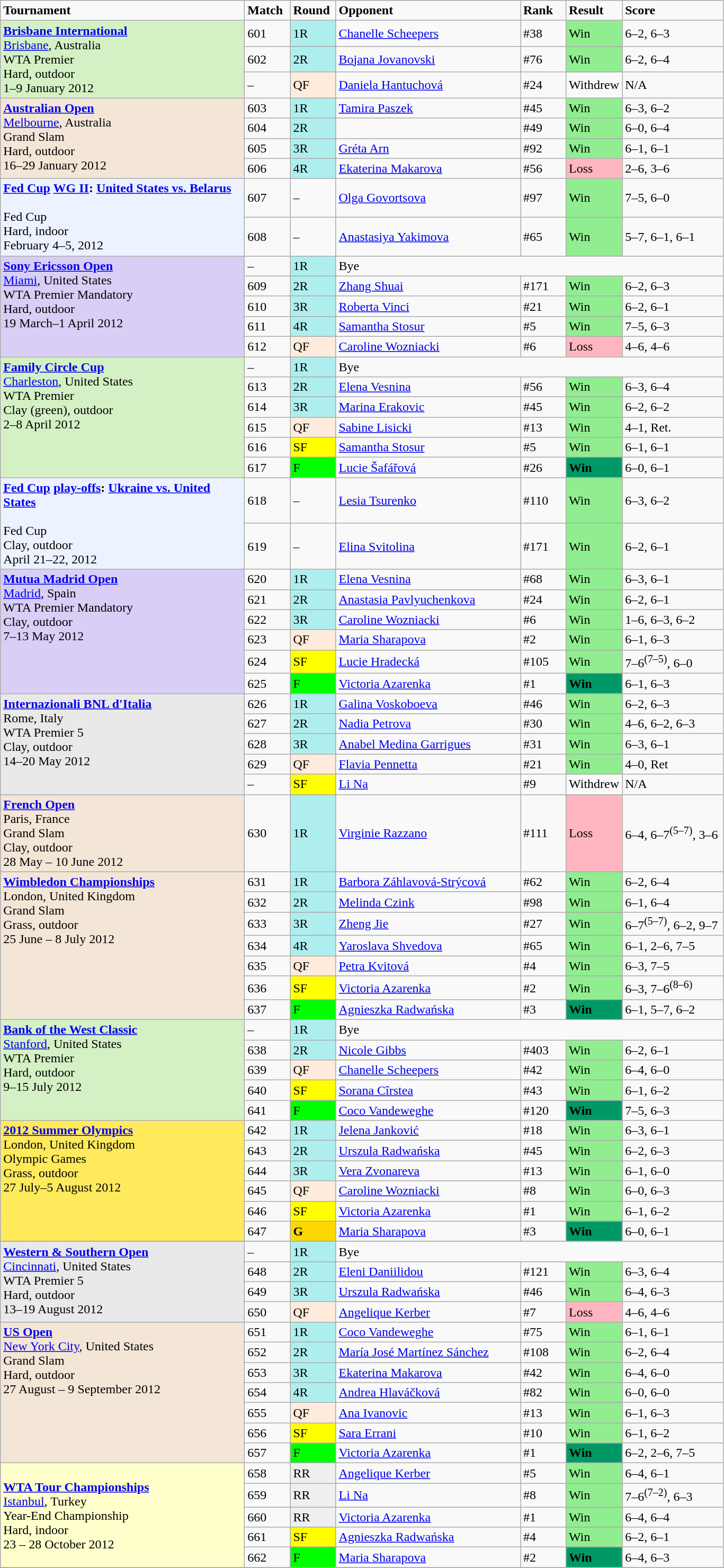<table class="wikitable">
<tr style="font-weight:bold">
<td style="width:300px;">Tournament</td>
<td style="width:50px;">Match</td>
<td style="width:50px;">Round</td>
<td style="width:225px;">Opponent</td>
<td style="width:50px;">Rank</td>
<td style="width:50px;">Result</td>
<td style="width:120px;">Score</td>
</tr>
<tr>
<td rowspan="3" style="background:#d4f1c5; text-align:left; vertical-align:top;"><strong><a href='#'>Brisbane International</a></strong><br> <a href='#'>Brisbane</a>, Australia<br>WTA Premier<br>Hard, outdoor<br>1–9 January 2012</td>
<td>601</td>
<td style="background:#afeeee;">1R</td>
<td> <a href='#'>Chanelle Scheepers</a></td>
<td>#38</td>
<td bgcolor=lightgreen>Win</td>
<td>6–2, 6–3</td>
</tr>
<tr>
<td>602</td>
<td style="background:#afeeee;">2R</td>
<td> <a href='#'>Bojana Jovanovski</a></td>
<td>#76</td>
<td bgcolor=lightgreen>Win</td>
<td>6–2, 6–4</td>
</tr>
<tr>
<td>–</td>
<td style="background:#ffebdc;">QF</td>
<td> <a href='#'>Daniela Hantuchová</a></td>
<td>#24</td>
<td>Withdrew</td>
<td>N/A</td>
</tr>
<tr>
<td rowspan="4" style="background:#f3e6d7; text-align:left; vertical-align:top;"><strong><a href='#'>Australian Open</a></strong><br> <a href='#'>Melbourne</a>, Australia<br>Grand Slam<br>Hard, outdoor<br>16–29 January 2012</td>
<td>603</td>
<td style="background:#afeeee;">1R</td>
<td> <a href='#'>Tamira Paszek</a></td>
<td>#45</td>
<td bgcolor=lightgreen>Win</td>
<td>6–3, 6–2</td>
</tr>
<tr>
<td>604</td>
<td style="background:#afeeee;">2R</td>
<td></td>
<td>#49</td>
<td bgcolor=lightgreen>Win</td>
<td>6–0, 6–4</td>
</tr>
<tr>
<td>605</td>
<td style="background:#afeeee;">3R</td>
<td> <a href='#'>Gréta Arn</a></td>
<td>#92</td>
<td bgcolor=lightgreen>Win</td>
<td>6–1, 6–1</td>
</tr>
<tr>
<td>606</td>
<td style="background:#afeeee;">4R</td>
<td> <a href='#'>Ekaterina Makarova</a></td>
<td>#56</td>
<td bgcolor=lightpink>Loss</td>
<td>2–6, 3–6</td>
</tr>
<tr>
<td rowspan="2" style="background:#ecf2ff; text-align:left; vertical-align:top;"><strong><a href='#'>Fed Cup</a> <a href='#'>WG II</a>: <a href='#'>United States vs. Belarus</a></strong> <br>  <br> Fed Cup <br> Hard, indoor <br> February 4–5, 2012</td>
<td>607</td>
<td>–</td>
<td> <a href='#'>Olga Govortsova</a></td>
<td>#97</td>
<td bgcolor=lightgreen>Win</td>
<td>7–5, 6–0</td>
</tr>
<tr>
<td>608</td>
<td>–</td>
<td> <a href='#'>Anastasiya Yakimova</a></td>
<td>#65</td>
<td bgcolor=lightgreen>Win</td>
<td>5–7, 6–1, 6–1</td>
</tr>
<tr>
<td rowspan="5" style="background:#D8CEF6; text-align:left; vertical-align:top;"><strong><a href='#'>Sony Ericsson Open</a></strong><br> <a href='#'>Miami</a>, United States<br>WTA Premier Mandatory<br>Hard, outdoor<br>19 March–1 April 2012</td>
<td>–</td>
<td style="background:#afeeee;">1R</td>
<td colspan=4>Bye</td>
</tr>
<tr>
<td>609</td>
<td style="background:#afeeee;">2R</td>
<td> <a href='#'>Zhang Shuai</a></td>
<td>#171</td>
<td bgcolor=lightgreen>Win</td>
<td>6–2, 6–3</td>
</tr>
<tr>
<td>610</td>
<td style="background:#afeeee;">3R</td>
<td> <a href='#'>Roberta Vinci</a></td>
<td>#21</td>
<td bgcolor=lightgreen>Win</td>
<td>6–2, 6–1</td>
</tr>
<tr>
<td>611</td>
<td style="background:#afeeee;">4R</td>
<td> <a href='#'>Samantha Stosur</a></td>
<td>#5</td>
<td bgcolor=lightgreen>Win</td>
<td>7–5, 6–3</td>
</tr>
<tr>
<td>612</td>
<td style="background:#ffebdc;">QF</td>
<td> <a href='#'>Caroline Wozniacki</a></td>
<td>#6</td>
<td bgcolor=lightpink>Loss</td>
<td>4–6, 4–6</td>
</tr>
<tr>
<td rowspan="6" style="background:#d4f1c5; text-align:left; vertical-align:top;"><strong><a href='#'>Family Circle Cup</a></strong><br> <a href='#'>Charleston</a>, United States<br>WTA Premier<br>Clay (green), outdoor<br>2–8 April 2012</td>
<td>–</td>
<td style="background:#afeeee;">1R</td>
<td colspan=4>Bye</td>
</tr>
<tr>
<td>613</td>
<td style="background:#afeeee;">2R</td>
<td> <a href='#'>Elena Vesnina</a></td>
<td>#56</td>
<td bgcolor=lightgreen>Win</td>
<td>6–3, 6–4</td>
</tr>
<tr>
<td>614</td>
<td style="background:#afeeee;">3R</td>
<td> <a href='#'>Marina Erakovic</a></td>
<td>#45</td>
<td bgcolor=lightgreen>Win</td>
<td>6–2, 6–2</td>
</tr>
<tr>
<td>615</td>
<td style="background:#ffebdc;">QF</td>
<td> <a href='#'>Sabine Lisicki</a></td>
<td>#13</td>
<td bgcolor=lightgreen>Win</td>
<td>4–1, Ret.</td>
</tr>
<tr>
<td>616</td>
<td style="background:yellow;">SF</td>
<td> <a href='#'>Samantha Stosur</a></td>
<td>#5</td>
<td bgcolor=lightgreen>Win</td>
<td>6–1, 6–1</td>
</tr>
<tr>
<td>617</td>
<td style="background:lime;">F</td>
<td> <a href='#'>Lucie Šafářová</a></td>
<td>#26</td>
<td bgcolor=#009966><strong>Win</strong></td>
<td>6–0, 6–1</td>
</tr>
<tr>
<td rowspan="2" style="background:#ecf2ff; text-align:left; vertical-align:top;"><strong><a href='#'>Fed Cup</a> <a href='#'>play-offs</a>: <a href='#'>Ukraine vs. United States</a></strong> <br>  <br> Fed Cup <br> Clay, outdoor <br> April 21–22, 2012</td>
<td>618</td>
<td>–</td>
<td> <a href='#'>Lesia Tsurenko</a></td>
<td>#110</td>
<td bgcolor=lightgreen>Win</td>
<td>6–3, 6–2</td>
</tr>
<tr>
<td>619</td>
<td>–</td>
<td> <a href='#'>Elina Svitolina</a></td>
<td>#171</td>
<td bgcolor=lightgreen>Win</td>
<td>6–2, 6–1</td>
</tr>
<tr>
<td rowspan="6" style="background:#D8CEF6; text-align:left; vertical-align:top;"><strong><a href='#'>Mutua Madrid Open</a></strong><br> <a href='#'>Madrid</a>, Spain<br>WTA Premier Mandatory<br>Clay, outdoor<br>7–13 May 2012</td>
<td>620</td>
<td style="background:#afeeee;">1R</td>
<td> <a href='#'>Elena Vesnina</a></td>
<td>#68</td>
<td bgcolor=lightgreen>Win</td>
<td>6–3, 6–1</td>
</tr>
<tr>
<td>621</td>
<td style="background:#afeeee;">2R</td>
<td> <a href='#'>Anastasia Pavlyuchenkova</a></td>
<td>#24</td>
<td bgcolor=lightgreen>Win</td>
<td>6–2, 6–1</td>
</tr>
<tr>
<td>622</td>
<td style="background:#afeeee;">3R</td>
<td> <a href='#'>Caroline Wozniacki</a></td>
<td>#6</td>
<td bgcolor=lightgreen>Win</td>
<td>1–6, 6–3, 6–2</td>
</tr>
<tr>
<td>623</td>
<td style="background:#ffebdc;">QF</td>
<td> <a href='#'>Maria Sharapova</a></td>
<td>#2</td>
<td bgcolor=lightgreen>Win</td>
<td>6–1, 6–3</td>
</tr>
<tr>
<td>624</td>
<td style="background:yellow;">SF</td>
<td> <a href='#'>Lucie Hradecká</a></td>
<td>#105</td>
<td bgcolor=lightgreen>Win</td>
<td>7–6<sup>(7–5)</sup>, 6–0</td>
</tr>
<tr>
<td>625</td>
<td style="background:lime;">F</td>
<td> <a href='#'>Victoria Azarenka</a></td>
<td>#1</td>
<td bgcolor=#009966><strong>Win</strong></td>
<td>6–1, 6–3</td>
</tr>
<tr>
<td rowspan="5" style="background:#e9e9e9; text-align:left; vertical-align:top;"><strong><a href='#'>Internazionali BNL d'Italia</a></strong><br> Rome, Italy<br>WTA Premier 5<br>Clay, outdoor<br>14–20 May 2012</td>
<td>626</td>
<td style="background:#afeeee;">1R</td>
<td> <a href='#'>Galina Voskoboeva</a></td>
<td>#46</td>
<td bgcolor=lightgreen>Win</td>
<td>6–2, 6–3</td>
</tr>
<tr>
<td>627</td>
<td style="background:#afeeee;">2R</td>
<td> <a href='#'>Nadia Petrova</a></td>
<td>#30</td>
<td bgcolor=lightgreen>Win</td>
<td>4–6, 6–2, 6–3</td>
</tr>
<tr>
<td>628</td>
<td style="background:#afeeee;">3R</td>
<td> <a href='#'>Anabel Medina Garrigues</a></td>
<td>#31</td>
<td bgcolor=lightgreen>Win</td>
<td>6–3, 6–1</td>
</tr>
<tr>
<td>629</td>
<td style="background:#ffebdc;">QF</td>
<td> <a href='#'>Flavia Pennetta</a></td>
<td>#21</td>
<td bgcolor=lightgreen>Win</td>
<td>4–0, Ret</td>
</tr>
<tr>
<td>–</td>
<td style="background:yellow;">SF</td>
<td> <a href='#'>Li Na</a></td>
<td>#9</td>
<td>Withdrew</td>
<td>N/A</td>
</tr>
<tr>
<td rowspan="1" style="background:#f3e6d7; text-align:left; vertical-align:top;"><strong><a href='#'>French Open</a></strong><br> Paris, France<br>Grand Slam<br>Clay, outdoor<br>28 May – 10 June 2012</td>
<td>630</td>
<td style="background:#afeeee;">1R</td>
<td> <a href='#'>Virginie Razzano</a></td>
<td>#111</td>
<td bgcolor=lightpink>Loss</td>
<td>6–4, 6–7<sup>(5–7)</sup>, 3–6</td>
</tr>
<tr>
<td rowspan="7" style="background:#f3e6d7; text-align:left; vertical-align:top;"><strong><a href='#'>Wimbledon Championships</a></strong><br> London, United Kingdom<br>Grand Slam<br>Grass, outdoor<br>25 June – 8 July 2012</td>
<td>631</td>
<td style="background:#afeeee;">1R</td>
<td> <a href='#'>Barbora Záhlavová-Strýcová</a></td>
<td>#62</td>
<td bgcolor=lightgreen>Win</td>
<td>6–2, 6–4</td>
</tr>
<tr>
<td>632</td>
<td style="background:#afeeee;">2R</td>
<td> <a href='#'>Melinda Czink</a></td>
<td>#98</td>
<td bgcolor=lightgreen>Win</td>
<td>6–1, 6–4</td>
</tr>
<tr>
<td>633</td>
<td style="background:#afeeee;">3R</td>
<td> <a href='#'>Zheng Jie</a></td>
<td>#27</td>
<td bgcolor=lightgreen>Win</td>
<td>6–7<sup>(5–7)</sup>, 6–2, 9–7</td>
</tr>
<tr>
<td>634</td>
<td style="background:#afeeee;">4R</td>
<td> <a href='#'>Yaroslava Shvedova</a></td>
<td>#65</td>
<td bgcolor=lightgreen>Win</td>
<td>6–1, 2–6, 7–5</td>
</tr>
<tr>
<td>635</td>
<td style="background:#ffebdc;">QF</td>
<td> <a href='#'>Petra Kvitová</a></td>
<td>#4</td>
<td bgcolor=lightgreen>Win</td>
<td>6–3, 7–5</td>
</tr>
<tr>
<td>636</td>
<td style="background:yellow;">SF</td>
<td> <a href='#'>Victoria Azarenka</a></td>
<td>#2</td>
<td bgcolor=lightgreen>Win</td>
<td>6–3, 7–6<sup>(8–6)</sup></td>
</tr>
<tr>
<td>637</td>
<td style="background:lime;">F</td>
<td> <a href='#'>Agnieszka Radwańska</a></td>
<td>#3</td>
<td bgcolor=#009966><strong>Win</strong></td>
<td>6–1, 5–7, 6–2</td>
</tr>
<tr>
<td rowspan="5" style="background:#d4f1c5; text-align:left; vertical-align:top;"><strong><a href='#'>Bank of the West Classic</a></strong><br> <a href='#'>Stanford</a>, United States<br>WTA Premier<br>Hard, outdoor<br>9–15 July 2012</td>
<td>–</td>
<td style="background:#afeeee;">1R</td>
<td colspan=4>Bye</td>
</tr>
<tr>
<td>638</td>
<td style="background:#afeeee;">2R</td>
<td> <a href='#'>Nicole Gibbs</a></td>
<td>#403</td>
<td bgcolor=lightgreen>Win</td>
<td>6–2, 6–1</td>
</tr>
<tr>
<td>639</td>
<td style="background:#ffebdc;">QF</td>
<td> <a href='#'>Chanelle Scheepers</a></td>
<td>#42</td>
<td bgcolor=lightgreen>Win</td>
<td>6–4, 6–0</td>
</tr>
<tr>
<td>640</td>
<td style="background:yellow;">SF</td>
<td> <a href='#'>Sorana Cîrstea</a></td>
<td>#43</td>
<td bgcolor=lightgreen>Win</td>
<td>6–1, 6–2</td>
</tr>
<tr>
<td>641</td>
<td style="background:lime;">F</td>
<td> <a href='#'>Coco Vandeweghe</a></td>
<td>#120</td>
<td bgcolor=#009966><strong>Win</strong></td>
<td>7–5, 6–3</td>
</tr>
<tr>
<td rowspan="6" style="background:#ffea5c; text-align:left; vertical-align:top;"><strong><a href='#'>2012 Summer Olympics</a></strong><br> London, United Kingdom<br>Olympic Games<br>Grass, outdoor<br>27 July–5 August 2012</td>
<td>642</td>
<td style="background:#afeeee;">1R</td>
<td> <a href='#'>Jelena Janković</a></td>
<td>#18</td>
<td bgcolor=lightgreen>Win</td>
<td>6–3, 6–1</td>
</tr>
<tr>
<td>643</td>
<td style="background:#afeeee;">2R</td>
<td> <a href='#'>Urszula Radwańska</a></td>
<td>#45</td>
<td bgcolor=lightgreen>Win</td>
<td>6–2, 6–3</td>
</tr>
<tr>
<td>644</td>
<td style="background:#afeeee;">3R</td>
<td> <a href='#'>Vera Zvonareva</a></td>
<td>#13</td>
<td bgcolor=lightgreen>Win</td>
<td>6–1, 6–0</td>
</tr>
<tr>
<td>645</td>
<td style="background:#ffebdc;">QF</td>
<td> <a href='#'>Caroline Wozniacki</a></td>
<td>#8</td>
<td bgcolor=lightgreen>Win</td>
<td>6–0, 6–3</td>
</tr>
<tr>
<td>646</td>
<td style="background:yellow;">SF</td>
<td> <a href='#'>Victoria Azarenka</a></td>
<td>#1</td>
<td bgcolor=lightgreen>Win</td>
<td>6–1, 6–2</td>
</tr>
<tr>
<td>647</td>
<td style="background:gold;"><strong>G</strong></td>
<td> <a href='#'>Maria Sharapova</a></td>
<td>#3</td>
<td bgcolor=#009966><strong>Win</strong></td>
<td>6–0, 6–1</td>
</tr>
<tr>
</tr>
<tr>
<td rowspan="4" style="background:#e9e9e9; text-align:left; vertical-align:top;"><strong><a href='#'>Western & Southern Open</a></strong><br> <a href='#'>Cincinnati</a>, United States<br>WTA Premier 5<br>Hard, outdoor<br>13–19 August 2012</td>
<td>–</td>
<td style="background:#afeeee;">1R</td>
<td colspan=4>Bye</td>
</tr>
<tr>
<td>648</td>
<td style="background:#afeeee;">2R</td>
<td> <a href='#'>Eleni Daniilidou</a></td>
<td>#121</td>
<td bgcolor=lightgreen>Win</td>
<td>6–3, 6–4</td>
</tr>
<tr>
<td>649</td>
<td style="background:#afeeee;">3R</td>
<td> <a href='#'>Urszula Radwańska</a></td>
<td>#46</td>
<td bgcolor=lightgreen>Win</td>
<td>6–4, 6–3</td>
</tr>
<tr>
<td>650</td>
<td style="background:#ffebdc;">QF</td>
<td> <a href='#'>Angelique Kerber</a></td>
<td>#7</td>
<td bgcolor=lightpink>Loss</td>
<td>4–6, 4–6</td>
</tr>
<tr>
<td rowspan="7" style="background:#f3e6d7; text-align:left; vertical-align:top;"><strong><a href='#'>US Open</a></strong><br> <a href='#'>New York City</a>, United States<br>Grand Slam<br>Hard, outdoor<br>27 August – 9 September 2012</td>
<td>651</td>
<td style="background:#afeeee;">1R</td>
<td> <a href='#'>Coco Vandeweghe</a></td>
<td>#75</td>
<td bgcolor=lightgreen>Win</td>
<td>6–1, 6–1</td>
</tr>
<tr>
<td>652</td>
<td style="background:#afeeee;">2R</td>
<td> <a href='#'>María José Martínez Sánchez</a></td>
<td>#108</td>
<td bgcolor=lightgreen>Win</td>
<td>6–2, 6–4</td>
</tr>
<tr>
<td>653</td>
<td style="background:#afeeee;">3R</td>
<td> <a href='#'>Ekaterina Makarova</a></td>
<td>#42</td>
<td bgcolor=lightgreen>Win</td>
<td>6–4, 6–0</td>
</tr>
<tr>
<td>654</td>
<td style="background:#afeeee;">4R</td>
<td> <a href='#'>Andrea Hlaváčková</a></td>
<td>#82</td>
<td bgcolor=lightgreen>Win</td>
<td>6–0, 6–0</td>
</tr>
<tr>
<td>655</td>
<td style="background:#ffebdc;">QF</td>
<td> <a href='#'>Ana Ivanovic</a></td>
<td>#13</td>
<td bgcolor=lightgreen>Win</td>
<td>6–1, 6–3</td>
</tr>
<tr>
<td>656</td>
<td style="background:yellow;">SF</td>
<td> <a href='#'>Sara Errani</a></td>
<td>#10</td>
<td bgcolor=lightgreen>Win</td>
<td>6–1, 6–2</td>
</tr>
<tr>
<td>657</td>
<td style="background:lime;">F</td>
<td> <a href='#'>Victoria Azarenka</a></td>
<td>#1</td>
<td bgcolor=#009966><strong>Win</strong></td>
<td>6–2, 2–6, 7–5</td>
</tr>
<tr>
<td rowspan="5" style="background:#ffffcc;" text-align:left; vertical-align:top;"><strong><a href='#'>WTA Tour Championships</a></strong><br> <a href='#'>Istanbul</a>, Turkey<br>Year-End Championship<br>Hard, indoor<br>23 – 28 October 2012</td>
<td>658</td>
<td style="background:#EFEFEF;">RR</td>
<td> <a href='#'>Angelique Kerber</a></td>
<td>#5</td>
<td bgcolor=lightgreen>Win</td>
<td>6–4, 6–1</td>
</tr>
<tr>
<td>659</td>
<td style="background:#EFEFEF;">RR</td>
<td> <a href='#'>Li Na</a></td>
<td>#8</td>
<td bgcolor=lightgreen>Win</td>
<td>7–6<sup>(7–2)</sup>, 6–3</td>
</tr>
<tr>
<td>660</td>
<td style="background:#EFEFEF;">RR</td>
<td> <a href='#'>Victoria Azarenka</a></td>
<td>#1</td>
<td bgcolor=lightgreen>Win</td>
<td>6–4, 6–4</td>
</tr>
<tr>
<td>661</td>
<td style="background:yellow;">SF</td>
<td> <a href='#'>Agnieszka Radwańska</a></td>
<td>#4</td>
<td bgcolor=lightgreen>Win</td>
<td>6–2, 6–1</td>
</tr>
<tr>
<td>662</td>
<td style="background:lime;">F</td>
<td> <a href='#'>Maria Sharapova</a></td>
<td>#2</td>
<td bgcolor=#009966><strong>Win</strong></td>
<td>6–4, 6–3</td>
</tr>
<tr>
</tr>
</table>
